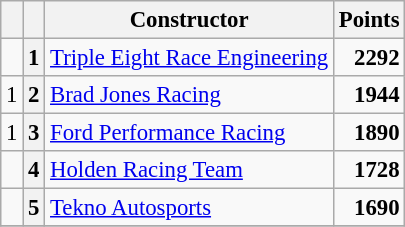<table class="wikitable" style="font-size: 95%;">
<tr>
<th></th>
<th></th>
<th>Constructor</th>
<th>Points</th>
</tr>
<tr>
<td></td>
<th>1</th>
<td><a href='#'>Triple Eight Race Engineering</a></td>
<td align="right"><strong>2292</strong></td>
</tr>
<tr>
<td> 1</td>
<th>2</th>
<td><a href='#'>Brad Jones Racing</a></td>
<td align="right"><strong>1944</strong></td>
</tr>
<tr>
<td> 1</td>
<th>3</th>
<td><a href='#'>Ford Performance Racing</a></td>
<td align="right"><strong>1890</strong></td>
</tr>
<tr>
<td></td>
<th>4</th>
<td><a href='#'>Holden Racing Team</a></td>
<td align="right"><strong>1728</strong></td>
</tr>
<tr>
<td></td>
<th>5</th>
<td><a href='#'>Tekno Autosports</a></td>
<td align="right"><strong>1690</strong></td>
</tr>
<tr>
</tr>
</table>
